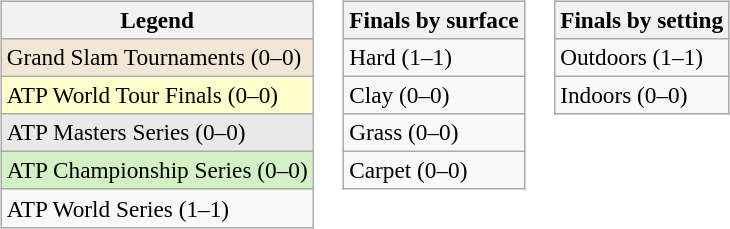<table>
<tr valign=top>
<td><br><table class=wikitable style=font-size:97%>
<tr>
<th>Legend</th>
</tr>
<tr style="background:#f3e6d7;">
<td>Grand Slam Tournaments (0–0)</td>
</tr>
<tr style="background:#ffc;">
<td>ATP World Tour Finals (0–0)</td>
</tr>
<tr style="background:#e9e9e9;">
<td>ATP Masters Series (0–0)</td>
</tr>
<tr style="background:#d4f1c5;">
<td>ATP Championship Series (0–0)</td>
</tr>
<tr>
<td>ATP World Series (1–1)</td>
</tr>
</table>
</td>
<td><br><table class=wikitable style=font-size:97%>
<tr>
<th>Finals by surface</th>
</tr>
<tr>
<td>Hard (1–1)</td>
</tr>
<tr>
<td>Clay (0–0)</td>
</tr>
<tr>
<td>Grass (0–0)</td>
</tr>
<tr>
<td>Carpet (0–0)</td>
</tr>
</table>
</td>
<td><br><table class=wikitable style=font-size:97%>
<tr>
<th>Finals by setting</th>
</tr>
<tr>
<td>Outdoors (1–1)</td>
</tr>
<tr>
<td>Indoors (0–0)</td>
</tr>
</table>
</td>
</tr>
</table>
